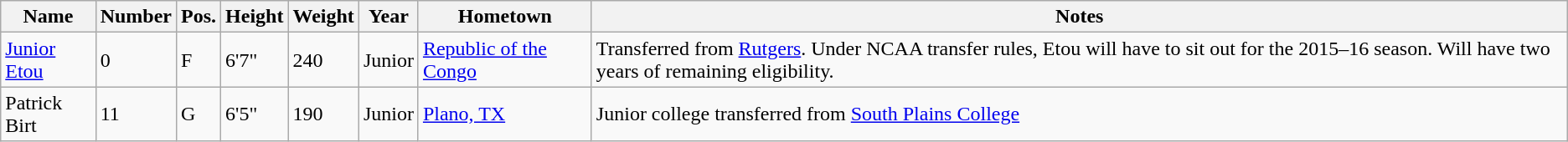<table class="wikitable sortable" border="1">
<tr>
<th>Name</th>
<th>Number</th>
<th>Pos.</th>
<th>Height</th>
<th>Weight</th>
<th>Year</th>
<th>Hometown</th>
<th class="unsortable">Notes</th>
</tr>
<tr>
<td><a href='#'>Junior Etou</a></td>
<td>0</td>
<td>F</td>
<td>6'7"</td>
<td>240</td>
<td>Junior</td>
<td><a href='#'>Republic of the Congo</a></td>
<td>Transferred from <a href='#'>Rutgers</a>. Under NCAA transfer rules, Etou will have to sit out for the 2015–16 season. Will have two years of remaining eligibility.</td>
</tr>
<tr>
<td>Patrick Birt</td>
<td>11</td>
<td>G</td>
<td>6'5"</td>
<td>190</td>
<td>Junior</td>
<td><a href='#'>Plano, TX</a></td>
<td>Junior college transferred from <a href='#'>South Plains College</a></td>
</tr>
</table>
